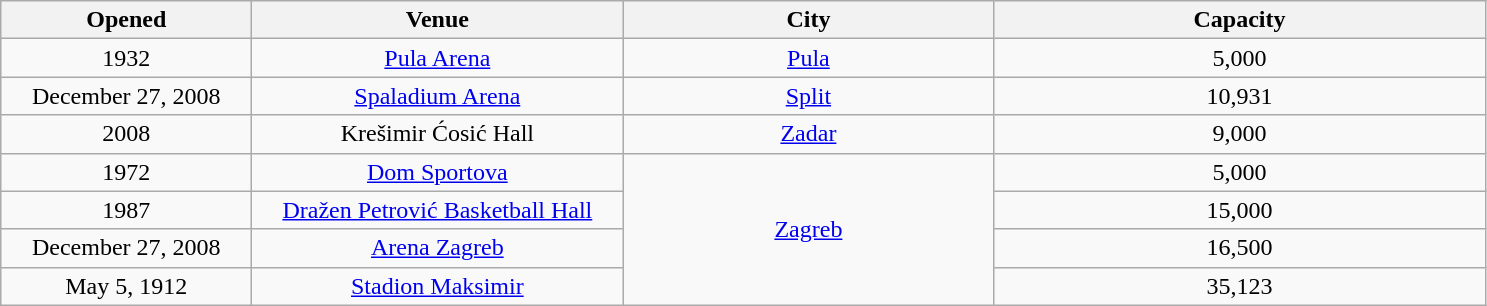<table class="sortable wikitable" style="text-align:center;">
<tr>
<th scope="col" style="width:10em;">Opened</th>
<th scope="col" style="width:15em;">Venue</th>
<th scope="col" style="width:15em;">City</th>
<th scope="col" style="width:20em;">Capacity</th>
</tr>
<tr>
<td>1932</td>
<td><a href='#'>Pula Arena</a></td>
<td><a href='#'>Pula</a></td>
<td>5,000</td>
</tr>
<tr>
<td>December 27, 2008</td>
<td><a href='#'>Spaladium Arena</a></td>
<td><a href='#'>Split</a></td>
<td>10,931</td>
</tr>
<tr>
<td>2008</td>
<td>Krešimir Ćosić Hall</td>
<td><a href='#'>Zadar</a></td>
<td>9,000</td>
</tr>
<tr>
<td>1972</td>
<td><a href='#'>Dom Sportova</a></td>
<td rowspan="4"><a href='#'>Zagreb</a></td>
<td>5,000</td>
</tr>
<tr>
<td>1987</td>
<td><a href='#'>Dražen Petrović Basketball Hall</a></td>
<td>15,000</td>
</tr>
<tr>
<td>December 27, 2008</td>
<td><a href='#'>Arena Zagreb</a></td>
<td>16,500</td>
</tr>
<tr>
<td>May 5, 1912</td>
<td><a href='#'>Stadion Maksimir</a></td>
<td>35,123</td>
</tr>
</table>
